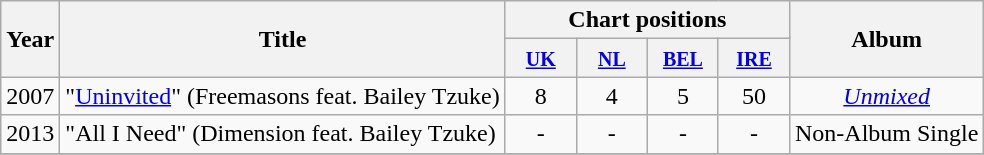<table class="wikitable">
<tr>
<th rowspan="2">Year</th>
<th rowspan="2">Title</th>
<th colspan="4">Chart positions</th>
<th rowspan="2">Album</th>
</tr>
<tr>
<th width="40"><small><a href='#'>UK</a></small></th>
<th width="40"><small><a href='#'>NL</a></small></th>
<th width="40"><small><a href='#'>BEL</a></small></th>
<th width="40"><small><a href='#'>IRE</a></small></th>
</tr>
<tr>
<td align="center" rowspan="1">2007</td>
<td align="left">"<a href='#'>Uninvited</a>" (Freemasons feat. Bailey Tzuke)</td>
<td align="center">8</td>
<td align="center">4</td>
<td align="center">5</td>
<td align="center">50</td>
<td align="center" rowspan="1"><em><a href='#'>Unmixed</a></em></td>
</tr>
<tr>
<td align="center" rowspan="1">2013</td>
<td align="left">"All I Need" (Dimension feat. Bailey Tzuke)</td>
<td align="center">-</td>
<td align="center">-</td>
<td align="center">-</td>
<td align="center">-</td>
<td align="center" rowspan="1">Non-Album Single</td>
</tr>
<tr>
</tr>
</table>
